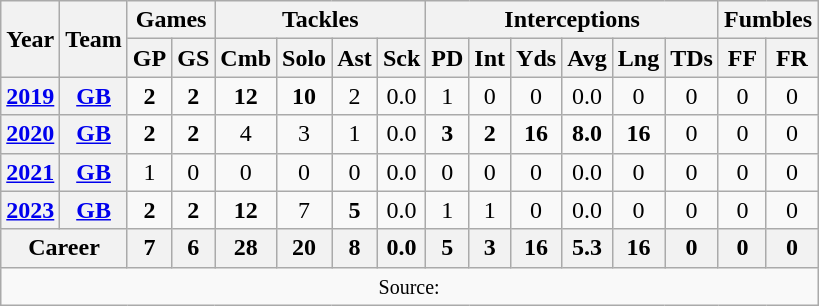<table class="wikitable" style="text-align: center;">
<tr>
<th rowspan="2">Year</th>
<th rowspan="2">Team</th>
<th colspan="2">Games</th>
<th colspan="4">Tackles</th>
<th colspan="6">Interceptions</th>
<th colspan="2">Fumbles</th>
</tr>
<tr>
<th>GP</th>
<th>GS</th>
<th>Cmb</th>
<th>Solo</th>
<th>Ast</th>
<th>Sck</th>
<th>PD</th>
<th>Int</th>
<th>Yds</th>
<th>Avg</th>
<th>Lng</th>
<th>TDs</th>
<th>FF</th>
<th>FR</th>
</tr>
<tr>
<th><a href='#'>2019</a></th>
<th><a href='#'>GB</a></th>
<td><strong>2</strong></td>
<td><strong>2</strong></td>
<td><strong>12</strong></td>
<td><strong>10</strong></td>
<td>2</td>
<td>0.0</td>
<td>1</td>
<td>0</td>
<td>0</td>
<td>0.0</td>
<td>0</td>
<td>0</td>
<td>0</td>
<td>0</td>
</tr>
<tr>
<th><a href='#'>2020</a></th>
<th><a href='#'>GB</a></th>
<td><strong>2</strong></td>
<td><strong>2</strong></td>
<td>4</td>
<td>3</td>
<td>1</td>
<td>0.0</td>
<td><strong>3</strong></td>
<td><strong>2</strong></td>
<td><strong>16</strong></td>
<td><strong>8.0</strong></td>
<td><strong>16</strong></td>
<td>0</td>
<td>0</td>
<td>0</td>
</tr>
<tr>
<th><a href='#'>2021</a></th>
<th><a href='#'>GB</a></th>
<td>1</td>
<td>0</td>
<td>0</td>
<td>0</td>
<td>0</td>
<td>0.0</td>
<td>0</td>
<td>0</td>
<td>0</td>
<td>0.0</td>
<td>0</td>
<td>0</td>
<td>0</td>
<td>0</td>
</tr>
<tr>
<th><a href='#'>2023</a></th>
<th><a href='#'>GB</a></th>
<td><strong>2</strong></td>
<td><strong>2</strong></td>
<td><strong>12</strong></td>
<td>7</td>
<td><strong>5</strong></td>
<td>0.0</td>
<td>1</td>
<td>1</td>
<td>0</td>
<td>0.0</td>
<td>0</td>
<td>0</td>
<td>0</td>
<td>0</td>
</tr>
<tr>
<th colspan="2">Career</th>
<th>7</th>
<th>6</th>
<th>28</th>
<th>20</th>
<th>8</th>
<th>0.0</th>
<th>5</th>
<th>3</th>
<th>16</th>
<th>5.3</th>
<th>16</th>
<th>0</th>
<th>0</th>
<th>0</th>
</tr>
<tr>
<td colspan="17"><small>Source: </small></td>
</tr>
</table>
